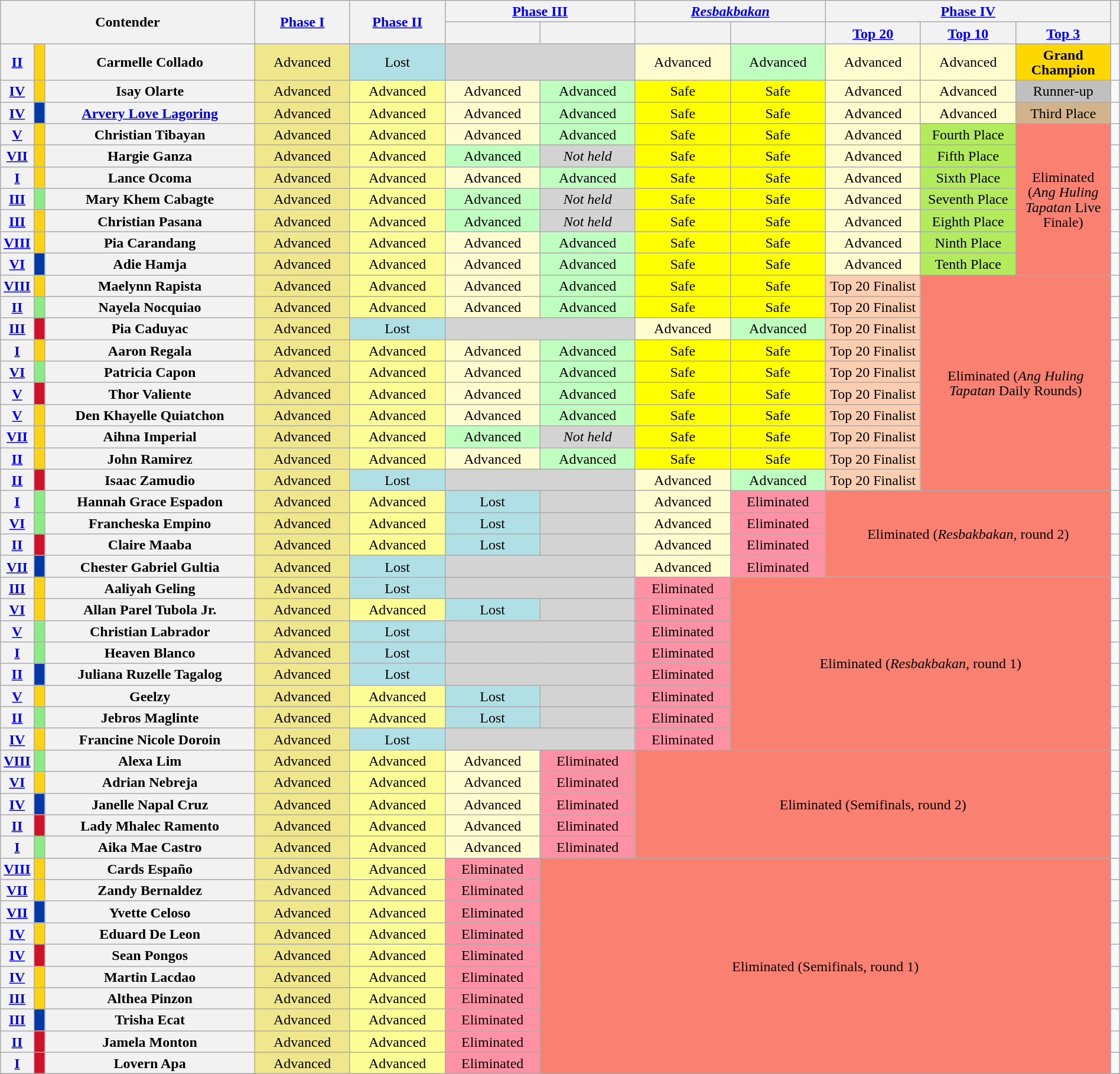<table class="wikitable" style="text-align: center; width:100%;line-height:17px;">
<tr>
<th colspan="3" rowspan="2">Contender</th>
<th rowspan="2" style="width:8.5%"><a href='#'>Phase I</a></th>
<th rowspan="2" style="width:8.5%"><a href='#'>Phase II</a></th>
<th colspan="2"><a href='#'>Phase III</a></th>
<th colspan="2"><em><a href='#'>Resbakbakan</a></em></th>
<th colspan="3"><a href='#'>Phase IV</a></th>
<th rowspan="2"></th>
</tr>
<tr>
<th style="width:8.5%"></th>
<th style="width:8.5%"></th>
<th style="width:8.5%"></th>
<th style="width:8.5%"></th>
<th style="width:8.5%"><a href='#'>Top 20</a></th>
<th style="width:8.5%"><a href='#'>Top 10</a></th>
<th style="width:8.5%"><a href='#'>Top 3</a></th>
</tr>
<tr>
<th width="01%"><a href='#'>II</a></th>
<th width="01%" style="background:#FCD116"></th>
<th>Carmelle Collado</th>
<td style="background:khaki;">Advanced</td>
<td style="background:#B0E0E6;">Lost</td>
<td colspan="2" style="background:lightgray;"></td>
<td style="background:#FFFDD0;">Advanced</td>
<td style="background:#BFFFC0;">Advanced</td>
<td style="background:#FFFDD0;">Advanced</td>
<td style="background:#FFFDD0;">Advanced</td>
<td style="background:gold;"><strong>Grand Champion</strong></td>
<td></td>
</tr>
<tr>
<th><a href='#'>IV</a></th>
<th style="background:#FCD116"></th>
<th>Isay Olarte</th>
<td style="background:khaki;">Advanced</td>
<td style="background:#FDFD96;">Advanced</td>
<td style="background:#FFFDD0;">Advanced</td>
<td style="background:#BFFFC0;">Advanced</td>
<td style="background:#ffff00;">Safe</td>
<td style="background:#ffff00;">Safe</td>
<td style="background:#FFFDD0;">Advanced</td>
<td style="background:#FFFDD0;">Advanced</td>
<td style="background:silver;">Runner-up</td>
<td></td>
</tr>
<tr>
<th><a href='#'>IV</a></th>
<th style="background:#0038A8"></th>
<th><a href='#'>Arvery Love Lagoring</a></th>
<td style="background:khaki;">Advanced</td>
<td style="background:#FDFD96;">Advanced</td>
<td style="background:#FFFDD0;">Advanced</td>
<td style="background:#BFFFC0;">Advanced</td>
<td style="background:#ffff00;">Safe</td>
<td style="background:#ffff00;">Safe</td>
<td style="background:#FFFDD0;">Advanced</td>
<td style="background:#FFFDD0;">Advanced</td>
<td style="background:tan;">Third Place</td>
<td></td>
</tr>
<tr>
<th><a href='#'>V</a></th>
<th style="background:#FCD116"></th>
<th>Christian Tibayan</th>
<td style="background:khaki;">Advanced</td>
<td style="background:#FDFD96;">Advanced</td>
<td style="background:#FFFDD0;">Advanced</td>
<td style="background:#BFFFC0;">Advanced</td>
<td style="background:#ffff00;">Safe</td>
<td style="background:#ffff00;">Safe</td>
<td style="background:#FFFDD0;">Advanced</td>
<td style="background:#B2EC5D;">Fourth Place</td>
<td rowspan="7" style="background:salmon;">Eliminated (<em>Ang Huling Tapatan</em> Live Finale)</td>
<td></td>
</tr>
<tr>
<th><a href='#'>VII</a></th>
<th style="background:#FCD116"></th>
<th>Hargie Ganza</th>
<td style="background:khaki;">Advanced</td>
<td style="background:#FDFD96;">Advanced</td>
<td style="background:#BFFFC0;">Advanced</td>
<td style="background:lightgray;"><em>Not held</em></td>
<td style="background:#ffff00;">Safe</td>
<td style="background:#ffff00;">Safe</td>
<td style="background:#FFFDD0;">Advanced</td>
<td style="background:#B2EC5D;">Fifth Place</td>
<td></td>
</tr>
<tr>
<th><a href='#'>I</a></th>
<th style="background:#FCD116"></th>
<th>Lance Ocoma</th>
<td style="background:khaki;">Advanced</td>
<td style="background:#FDFD96;">Advanced</td>
<td style="background:#FFFDD0;">Advanced</td>
<td style="background:#BFFFC0;">Advanced</td>
<td style="background:#ffff00;">Safe</td>
<td style="background:#ffff00;">Safe</td>
<td style="background:#FFFDD0;">Advanced</td>
<td style="background:#B2EC5D;">Sixth Place</td>
<td></td>
</tr>
<tr>
<th><a href='#'>III</a></th>
<th style="background:#8deb87"></th>
<th>Mary Khem Cabagte</th>
<td style="background:khaki;">Advanced</td>
<td style="background:#FDFD96;">Advanced</td>
<td style="background:#BFFFC0;">Advanced</td>
<td style="background:lightgray;"><em>Not held</em></td>
<td style="background:#ffff00;">Safe</td>
<td style="background:#ffff00;">Safe</td>
<td style="background:#FFFDD0;">Advanced</td>
<td style="background:#B2EC5D;">Seventh Place</td>
<td></td>
</tr>
<tr>
<th><a href='#'>III</a></th>
<th style="background:#FCD116"></th>
<th>Christian Pasana</th>
<td style="background:khaki;">Advanced</td>
<td style="background:#FDFD96;">Advanced</td>
<td style="background:#BFFFC0;">Advanced</td>
<td style="background:lightgray;"><em>Not held</em></td>
<td style="background:#ffff00;">Safe</td>
<td style="background:#ffff00;">Safe</td>
<td style="background:#FFFDD0;">Advanced</td>
<td style="background:#B2EC5D;">Eighth Place</td>
<td></td>
</tr>
<tr>
<th><a href='#'>VIII</a></th>
<th style="background:#FCD116"></th>
<th>Pia Carandang</th>
<td style="background:khaki;">Advanced</td>
<td style="background:#FDFD96;">Advanced</td>
<td style="background:#FFFDD0;">Advanced</td>
<td style="background:#BFFFC0;">Advanced</td>
<td style="background:#ffff00;">Safe</td>
<td style="background:#ffff00;">Safe</td>
<td style="background:#FFFDD0;">Advanced</td>
<td style="background:#B2EC5D;">Ninth Place</td>
<td></td>
</tr>
<tr>
<th><a href='#'>VI</a></th>
<th style="background:#0038A8"></th>
<th>Adie Hamja</th>
<td style="background:khaki;">Advanced</td>
<td style="background:#FDFD96;">Advanced</td>
<td style="background:#FFFDD0;">Advanced</td>
<td style="background:#BFFFC0;">Advanced</td>
<td style="background:#ffff00;">Safe</td>
<td style="background:#ffff00;">Safe</td>
<td style="background:#FFFDD0;">Advanced</td>
<td style="background:#B2EC5D;">Tenth Place</td>
<td></td>
</tr>
<tr>
<th><a href='#'>VIII</a></th>
<th style="background:#FCD116"></th>
<th>Maelynn Rapista</th>
<td style="background:khaki;">Advanced</td>
<td style="background:#FDFD96;">Advanced</td>
<td style="background:#FFFDD0;">Advanced</td>
<td style="background:#BFFFC0;">Advanced</td>
<td style="background:#ffff00;">Safe</td>
<td style="background:#ffff00;">Safe</td>
<td style="background:#FBCEB1;">Top 20 Finalist</td>
<td colspan="2" rowspan="10" style="background:salmon;">Eliminated (<em>Ang Huling Tapatan</em> Daily Rounds)</td>
<td></td>
</tr>
<tr>
<th><a href='#'>II</a></th>
<th style="background:#8deb87"></th>
<th>Nayela Nocquiao</th>
<td style="background:khaki;">Advanced</td>
<td style="background:#FDFD96;">Advanced</td>
<td style="background:#FFFDD0;">Advanced</td>
<td style="background:#BFFFC0;">Advanced</td>
<td style="background:#ffff00;">Safe</td>
<td style="background:#ffff00;">Safe</td>
<td style="background:#FBCEB1;">Top 20 Finalist</td>
<td></td>
</tr>
<tr>
<th><a href='#'>III</a></th>
<th style="background:#CE1126"></th>
<th>Pia Caduyac</th>
<td style="background:khaki;">Advanced</td>
<td style="background:#B0E0E6;">Lost</td>
<td colspan="2" style="background:lightgray;"></td>
<td style="background:#FFFDD0;">Advanced</td>
<td style="background:#BFFFC0;">Advanced</td>
<td style="background:#FBCEB1;">Top 20 Finalist</td>
<td></td>
</tr>
<tr>
<th><a href='#'>I</a></th>
<th style="background:#FCD116"></th>
<th>Aaron Regala</th>
<td style="background:khaki;">Advanced</td>
<td style="background:#FDFD96;">Advanced</td>
<td style="background:#FFFDD0;">Advanced</td>
<td style="background:#BFFFC0;">Advanced</td>
<td style="background:#ffff00;">Safe</td>
<td style="background:#ffff00;">Safe</td>
<td style="background:#FBCEB1;">Top 20 Finalist</td>
<td></td>
</tr>
<tr>
<th><a href='#'>VI</a></th>
<th style="background:#8deb87"></th>
<th>Patricia Capon</th>
<td style="background:khaki;">Advanced</td>
<td style="background:#FDFD96;">Advanced</td>
<td style="background:#FFFDD0;">Advanced</td>
<td style="background:#BFFFC0;">Advanced</td>
<td style="background:#ffff00;">Safe</td>
<td style="background:#ffff00;">Safe</td>
<td style="background:#FBCEB1;">Top 20 Finalist</td>
<td></td>
</tr>
<tr>
<th><a href='#'>V</a></th>
<th style="background:#CE1126"></th>
<th>Thor Valiente</th>
<td style="background:khaki;">Advanced</td>
<td style="background:#FDFD96;">Advanced</td>
<td style="background:#FFFDD0;">Advanced</td>
<td style="background:#BFFFC0;">Advanced</td>
<td style="background:#ffff00;">Safe</td>
<td style="background:#ffff00;">Safe</td>
<td style="background:#FBCEB1;">Top 20 Finalist</td>
<td></td>
</tr>
<tr>
<th><a href='#'>V</a></th>
<th style="background:#FCD116"></th>
<th>Den Khayelle Quiatchon</th>
<td style="background:khaki;">Advanced</td>
<td style="background:#FDFD96;">Advanced</td>
<td style="background:#FFFDD0;">Advanced</td>
<td style="background:#BFFFC0;">Advanced</td>
<td style="background:#ffff00;">Safe</td>
<td style="background:#ffff00;">Safe</td>
<td style="background:#FBCEB1;">Top 20 Finalist</td>
<td></td>
</tr>
<tr>
<th><a href='#'>VII</a></th>
<th style="background:#FCD116"></th>
<th>Aihna Imperial</th>
<td style="background:khaki;">Advanced</td>
<td style="background:#FDFD96;">Advanced</td>
<td style="background:#BFFFC0;">Advanced</td>
<td style="background:lightgray;"><em>Not held</em></td>
<td style="background:#ffff00;">Safe</td>
<td style="background:#ffff00;">Safe</td>
<td style="background:#FBCEB1;">Top 20 Finalist</td>
<td></td>
</tr>
<tr>
<th><a href='#'>II</a></th>
<th style="background:#FCD116"></th>
<th>John Ramirez</th>
<td style="background:khaki;">Advanced</td>
<td style="background:#FDFD96;">Advanced</td>
<td style="background:#FFFDD0;">Advanced</td>
<td style="background:#BFFFC0;">Advanced</td>
<td style="background:#ffff00;">Safe</td>
<td style="background:#ffff00;">Safe</td>
<td style="background:#FBCEB1;">Top 20 Finalist</td>
<td></td>
</tr>
<tr>
<th><a href='#'>II</a></th>
<th style="background:#CE1126"></th>
<th>Isaac Zamudio</th>
<td style="background:khaki;">Advanced</td>
<td style="background:#B0E0E6;">Lost</td>
<td colspan="2" style="background:lightgray;"></td>
<td style="background:#FFFDD0;">Advanced</td>
<td style="background:#BFFFC0;">Advanced</td>
<td style="background:#FBCEB1;">Top 20 Finalist</td>
<td></td>
</tr>
<tr>
<th><a href='#'>I</a></th>
<th style="background:#8deb87"></th>
<th>Hannah Grace Espadon</th>
<td style="background:khaki;">Advanced</td>
<td style="background:#FDFD96;">Advanced</td>
<td style="background:#B0E0E6;">Lost</td>
<td style="background:lightgray;"></td>
<td style="background:#FFFDD0;">Advanced</td>
<td style="background:#ff91a4;">Eliminated</td>
<td colspan="3" rowspan="4" style="background:salmon;">Eliminated (<em>Resbakbakan</em>, round 2)</td>
<td></td>
</tr>
<tr>
<th><a href='#'>VI</a></th>
<th style="background:#8deb87"></th>
<th>Francheska Empino</th>
<td style="background:khaki;">Advanced</td>
<td style="background:#FDFD96;">Advanced</td>
<td style="background:#B0E0E6;">Lost</td>
<td style="background:lightgray;"></td>
<td style="background:#FFFDD0;">Advanced</td>
<td style="background:#ff91a4;">Eliminated</td>
<td></td>
</tr>
<tr>
<th><a href='#'>II</a></th>
<th style="background:#CE1126"></th>
<th>Claire Maaba</th>
<td style="background:khaki;">Advanced</td>
<td style="background:#FDFD96;">Advanced</td>
<td style="background:#B0E0E6;">Lost</td>
<td style="background:lightgray;"></td>
<td style="background:#FFFDD0;">Advanced</td>
<td style="background:#ff91a4;">Eliminated</td>
<td></td>
</tr>
<tr>
<th><a href='#'>VII</a></th>
<td style="background:#0038A8"></td>
<th>Chester Gabriel Gultia</th>
<td style="background:khaki;">Advanced</td>
<td style="background:#B0E0E6;">Lost</td>
<td colspan="2" style="background:lightgray;"></td>
<td style="background:#FFFDD0;">Advanced</td>
<td style="background:#ff91a4;">Eliminated</td>
<td></td>
</tr>
<tr>
<th width="01%"><a href='#'>III</a></th>
<th width="01%" style="background:#FCD116"></th>
<th>Aaliyah Geling</th>
<td style="background:khaki;">Advanced</td>
<td style="background:#B0E0E6;">Lost</td>
<td colspan="2" style="background:lightgray;"></td>
<td style="background:#ff91a4;">Eliminated</td>
<td colspan="4" rowspan="8" style="background:salmon;">Eliminated (<em>Resbakbakan</em>, round 1)</td>
<td></td>
</tr>
<tr>
<th><a href='#'>VI</a></th>
<th style="background:#FCD116"></th>
<th>Allan Parel Tubola Jr.</th>
<td style="background:khaki;">Advanced</td>
<td style="background:#FDFD96;">Advanced</td>
<td style="background:#B0E0E6;">Lost</td>
<td style="background:lightgray;"></td>
<td style="background:#ff91a4;">Eliminated</td>
<td></td>
</tr>
<tr>
<th><a href='#'>V</a></th>
<th style="background:#8deb87"></th>
<th>Christian Labrador</th>
<td style="background:khaki;">Advanced</td>
<td style="background:#B0E0E6;">Lost</td>
<td colspan="2" style="background:lightgray;"></td>
<td style="background:#ff91a4;">Eliminated</td>
<td></td>
</tr>
<tr>
<th><a href='#'>I</a></th>
<th style="background:#8deb87"></th>
<th>Heaven Blanco</th>
<td style="background:khaki;">Advanced</td>
<td style="background:#B0E0E6;">Lost</td>
<td colspan="2" style="background:lightgray;"></td>
<td style="background:#ff91a4;">Eliminated</td>
<td></td>
</tr>
<tr>
<th><a href='#'>II</a></th>
<th style="background:#0038A8"></th>
<th>Juliana Ruzelle Tagalog</th>
<td style="background:khaki;">Advanced</td>
<td style="background:#B0E0E6;">Lost</td>
<td colspan="2" style="background:lightgray;"></td>
<td style="background:#ff91a4;">Eliminated</td>
<td></td>
</tr>
<tr>
<th><a href='#'>V</a></th>
<th style="background:#FCD116"></th>
<th>Geelzy</th>
<td style="background:khaki;">Advanced</td>
<td style="background:#FDFD96;">Advanced</td>
<td style="background:#B0E0E6;">Lost</td>
<td style="background:lightgray;"></td>
<td style="background:#ff91a4;">Eliminated</td>
<td></td>
</tr>
<tr>
<th><a href='#'>II</a></th>
<th style="background:#8deb87"></th>
<th>Jebros Maglinte</th>
<td style="background:khaki;">Advanced</td>
<td style="background:#FDFD96;">Advanced</td>
<td style="background:#B0E0E6;">Lost</td>
<td style="background:lightgray;"></td>
<td style="background:#ff91a4;">Eliminated</td>
<td></td>
</tr>
<tr>
<th><a href='#'>IV</a></th>
<th style="background:#FCD116"></th>
<th>Francine Nicole Doroin</th>
<td style="background:khaki;">Advanced</td>
<td style="background:#B0E0E6;">Lost</td>
<td colspan="2" style="background:lightgray;"></td>
<td style="background:#ff91a4;">Eliminated</td>
<td></td>
</tr>
<tr>
<th><a href='#'>VIII</a></th>
<th style="background:#8deb87"></th>
<th>Alexa Lim</th>
<td style="background:khaki;">Advanced</td>
<td style="background:#FDFD96;">Advanced</td>
<td style="background:#FFFDD0;">Advanced</td>
<td style="background:#ff91a4;">Eliminated</td>
<td colspan="5" rowspan="5" style="background:salmon;">Eliminated (Semifinals, round 2)</td>
<td></td>
</tr>
<tr>
<th><a href='#'>VI</a></th>
<th style="background:#FCD116"></th>
<th>Adrian Nebreja</th>
<td style="background:khaki;">Advanced</td>
<td style="background:#FDFD96;">Advanced</td>
<td style="background:#FFFDD0;">Advanced</td>
<td style="background:#ff91a4;">Eliminated</td>
<td></td>
</tr>
<tr>
<th><a href='#'>IV</a></th>
<th style="background:#0038A8"></th>
<th>Janelle Napal Cruz</th>
<td style="background:khaki;">Advanced</td>
<td style="background:#FDFD96;">Advanced</td>
<td style="background:#FFFDD0;">Advanced</td>
<td style="background:#ff91a4;">Eliminated</td>
<td></td>
</tr>
<tr>
<th><a href='#'>II</a></th>
<th style="background:#CE1126"></th>
<th>Lady Mhalec Ramento</th>
<td style="background:khaki;">Advanced</td>
<td style="background:#FDFD96;">Advanced</td>
<td style="background:#FFFDD0;">Advanced</td>
<td style="background:#ff91a4;">Eliminated</td>
<td></td>
</tr>
<tr>
<th><a href='#'>I</a></th>
<th style="background:#8deb87"></th>
<th>Aika Mae Castro</th>
<td style="background:khaki;">Advanced</td>
<td style="background:#FDFD96;">Advanced</td>
<td style="background:#FFFDD0;">Advanced</td>
<td style="background:#ff91a4;">Eliminated</td>
<td></td>
</tr>
<tr>
<th><a href='#'>VIII</a></th>
<th style="background:#FCD116"></th>
<th>Cards Españo</th>
<td style="background:khaki;">Advanced</td>
<td style="background:#FDFD96;">Advanced</td>
<td style="background:#ff91a4;">Eliminated</td>
<td colspan="6" rowspan="10" style="background:salmon;">Eliminated (Semifinals, round 1)</td>
<td></td>
</tr>
<tr>
<th><a href='#'>VII</a></th>
<th style="background:#FCD116"></th>
<th>Zandy Bernaldez</th>
<td style="background:khaki;">Advanced</td>
<td style="background:#FDFD96;">Advanced</td>
<td style="background:#ff91a4;">Eliminated</td>
<td></td>
</tr>
<tr>
<th><a href='#'>VII</a></th>
<th style="background:#0038A8"></th>
<th>Yvette Celoso</th>
<td style="background:khaki;">Advanced</td>
<td style="background:#FDFD96;">Advanced</td>
<td style="background:#ff91a4;">Eliminated</td>
<td></td>
</tr>
<tr>
<th><a href='#'>IV</a></th>
<th style="background:#FCD116"></th>
<th>Eduard De Leon</th>
<td style="background:khaki;">Advanced</td>
<td style="background:#FDFD96;">Advanced</td>
<td style="background:#ff91a4;">Eliminated</td>
<td></td>
</tr>
<tr>
<th><a href='#'>IV</a></th>
<th style="background:#CE1126"></th>
<th>Sean Pongos</th>
<td style="background:khaki;">Advanced</td>
<td style="background:#FDFD96;">Advanced</td>
<td style="background:#ff91a4;">Eliminated</td>
<td></td>
</tr>
<tr>
<th><a href='#'>IV</a></th>
<th style="background:#FCD116"></th>
<th>Martin Lacdao</th>
<td style="background:khaki;">Advanced</td>
<td style="background:#FDFD96;">Advanced</td>
<td style="background:#ff91a4;">Eliminated</td>
<td></td>
</tr>
<tr>
<th><a href='#'>III</a></th>
<th style="background:#FCD116"></th>
<th>Althea Pinzon</th>
<td style="background:khaki;">Advanced</td>
<td style="background:#FDFD96;">Advanced</td>
<td style="background:#ff91a4;">Eliminated</td>
<td></td>
</tr>
<tr>
<th><a href='#'>III</a></th>
<th style="background:#0038A8"></th>
<th>Trisha Ecat</th>
<td style="background:khaki;">Advanced</td>
<td style="background:#FDFD96;">Advanced</td>
<td style="background:#ff91a4;">Eliminated</td>
<td></td>
</tr>
<tr>
<th><a href='#'>II</a></th>
<th style="background:#CE1126"></th>
<th>Jamela Monton</th>
<td style="background:khaki;">Advanced</td>
<td style="background:#FDFD96;">Advanced</td>
<td style="background:#ff91a4;">Eliminated</td>
<td></td>
</tr>
<tr>
<th><a href='#'>I</a></th>
<th style="background:#CE1126"></th>
<th>Lovern Apa</th>
<td style="background:khaki;">Advanced</td>
<td style="background:#FDFD96;">Advanced</td>
<td style="background:#ff91a4;">Eliminated</td>
<td></td>
</tr>
</table>
